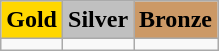<table class="wikitable">
<tr>
<td align=center style="background:gold;"> <strong>Gold</strong></td>
<td align=center style="background:silver;"> <strong>Silver</strong></td>
<td align=center style="background:#cc9966;"> <strong>Bronze</strong></td>
</tr>
<tr>
<td></td>
<td></td>
<td></td>
</tr>
</table>
